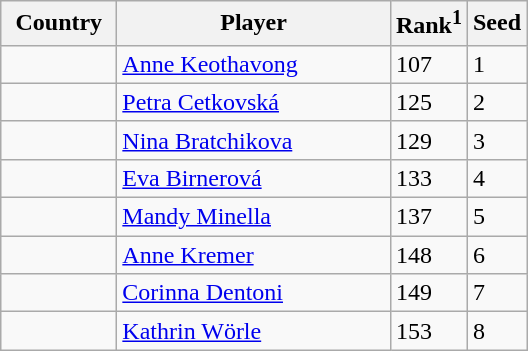<table class="sortable wikitable">
<tr>
<th width="70">Country</th>
<th width="175">Player</th>
<th>Rank<sup>1</sup></th>
<th>Seed</th>
</tr>
<tr>
<td></td>
<td><a href='#'>Anne Keothavong</a></td>
<td>107</td>
<td>1</td>
</tr>
<tr>
<td></td>
<td><a href='#'>Petra Cetkovská</a></td>
<td>125</td>
<td>2</td>
</tr>
<tr>
<td></td>
<td><a href='#'>Nina Bratchikova</a></td>
<td>129</td>
<td>3</td>
</tr>
<tr>
<td></td>
<td><a href='#'>Eva Birnerová</a></td>
<td>133</td>
<td>4</td>
</tr>
<tr>
<td></td>
<td><a href='#'>Mandy Minella</a></td>
<td>137</td>
<td>5</td>
</tr>
<tr>
<td></td>
<td><a href='#'>Anne Kremer</a></td>
<td>148</td>
<td>6</td>
</tr>
<tr>
<td></td>
<td><a href='#'>Corinna Dentoni</a></td>
<td>149</td>
<td>7</td>
</tr>
<tr>
<td></td>
<td><a href='#'>Kathrin Wörle</a></td>
<td>153</td>
<td>8</td>
</tr>
</table>
